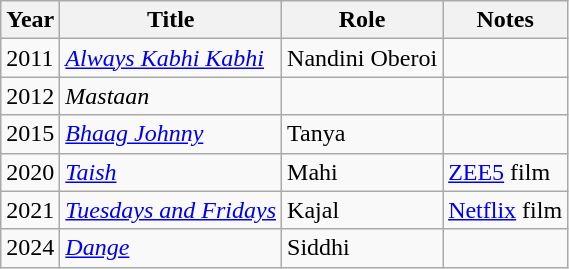<table class="wikitable sortable">
<tr>
<th>Year</th>
<th>Title</th>
<th>Role</th>
<th>Notes</th>
</tr>
<tr>
<td>2011</td>
<td><em><a href='#'>Always Kabhi Kabhi</a></em></td>
<td>Nandini Oberoi</td>
<td></td>
</tr>
<tr>
<td>2012</td>
<td><em>Mastaan</em></td>
<td></td>
<td></td>
</tr>
<tr>
<td>2015</td>
<td><em><a href='#'>Bhaag Johnny</a></em></td>
<td>Tanya</td>
<td></td>
</tr>
<tr>
<td>2020</td>
<td><em><a href='#'>Taish</a></em></td>
<td>Mahi</td>
<td><a href='#'>ZEE5</a> film</td>
</tr>
<tr>
<td>2021</td>
<td><em><a href='#'>Tuesdays and Fridays</a></em></td>
<td>Kajal</td>
<td><a href='#'>Netflix</a> film</td>
</tr>
<tr>
<td>2024</td>
<td><em><a href='#'>Dange</a></em></td>
<td>Siddhi</td>
<td></td>
</tr>
</table>
